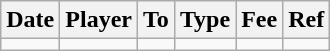<table class="wikitable">
<tr>
<th>Date</th>
<th>Player</th>
<th>To</th>
<th>Type</th>
<th>Fee</th>
<th>Ref</th>
</tr>
<tr>
<td></td>
<td></td>
<td></td>
<td></td>
<td></td>
<td></td>
</tr>
</table>
